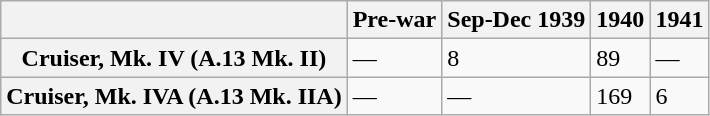<table class="wikitable">
<tr>
<th></th>
<th>Pre-war</th>
<th>Sep-Dec 1939</th>
<th>1940</th>
<th>1941</th>
</tr>
<tr>
<th>Cruiser, Mk. IV (A.13 Mk. II)</th>
<td>—</td>
<td>8</td>
<td>89</td>
<td>—</td>
</tr>
<tr>
<th>Cruiser, Mk. IVA (A.13 Mk. IIA)</th>
<td>—</td>
<td>—</td>
<td>169</td>
<td>6</td>
</tr>
</table>
